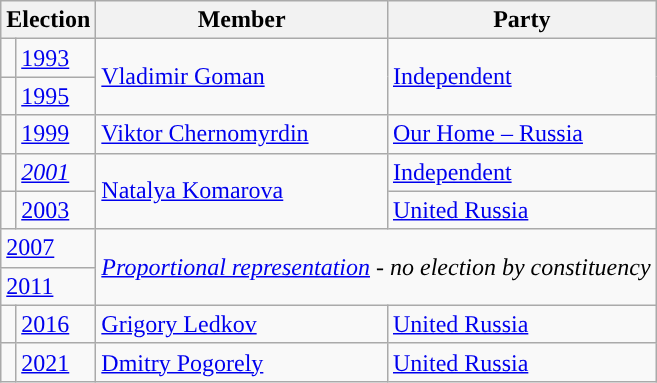<table class="wikitable">
<tr>
<th colspan="2">Election</th>
<th>Member</th>
<th>Party</th>
</tr>
<tr>
<td style="background-color:"></td>
<td><a href='#'>1993</a></td>
<td rowspan=2><a href='#'>Vladimir Goman</a></td>
<td rowspan=2><a href='#'>Independent</a></td>
</tr>
<tr>
<td style="background-color:"></td>
<td><a href='#'>1995</a></td>
</tr>
<tr>
<td style="background-color:"></td>
<td><a href='#'>1999</a></td>
<td><a href='#'>Viktor Chernomyrdin</a></td>
<td><a href='#'>Our Home – Russia</a></td>
</tr>
<tr>
<td style="background-color:"></td>
<td><em><a href='#'>2001</a></em></td>
<td rowspan=2><a href='#'>Natalya Komarova</a></td>
<td><a href='#'>Independent</a></td>
</tr>
<tr>
<td style="background-color:"></td>
<td><a href='#'>2003</a></td>
<td><a href='#'>United Russia</a></td>
</tr>
<tr>
<td colspan=2><a href='#'>2007</a></td>
<td colspan=2 rowspan=2><em><a href='#'>Proportional representation</a> - no election by constituency</em></td>
</tr>
<tr>
<td colspan=2><a href='#'>2011</a></td>
</tr>
<tr>
<td style="background-color: "></td>
<td><a href='#'>2016</a></td>
<td><a href='#'>Grigory Ledkov</a></td>
<td><a href='#'>United Russia</a></td>
</tr>
<tr>
<td style="background-color: "></td>
<td><a href='#'>2021</a></td>
<td><a href='#'>Dmitry Pogorely</a></td>
<td><a href='#'>United Russia</a></td>
</tr>
</table>
